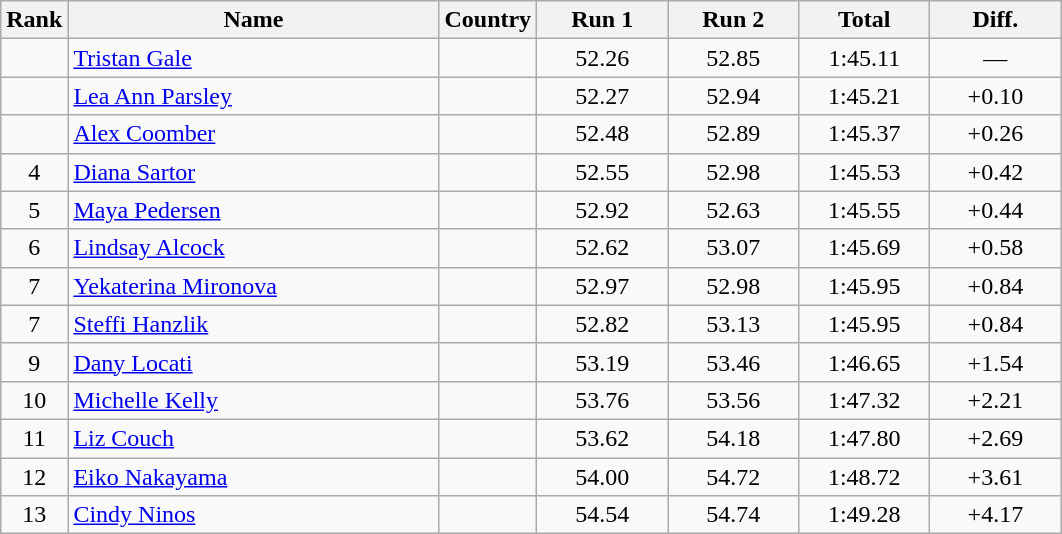<table class="wikitable sortable" style="text-align:center">
<tr>
<th>Rank</th>
<th style="width:15em">Name</th>
<th>Country</th>
<th style="width:5em">Run 1</th>
<th style="width:5em">Run 2</th>
<th style="width:5em">Total</th>
<th style="width:5em">Diff.</th>
</tr>
<tr>
<td></td>
<td align=left><a href='#'>Tristan Gale</a></td>
<td align=left></td>
<td>52.26</td>
<td>52.85</td>
<td>1:45.11</td>
<td>—</td>
</tr>
<tr>
<td></td>
<td align=left><a href='#'>Lea Ann Parsley</a></td>
<td align=left></td>
<td>52.27</td>
<td>52.94</td>
<td>1:45.21</td>
<td>+0.10</td>
</tr>
<tr>
<td></td>
<td align=left><a href='#'>Alex Coomber</a></td>
<td align=left></td>
<td>52.48</td>
<td>52.89</td>
<td>1:45.37</td>
<td>+0.26</td>
</tr>
<tr>
<td>4</td>
<td align=left><a href='#'>Diana Sartor</a></td>
<td align=left></td>
<td>52.55</td>
<td>52.98</td>
<td>1:45.53</td>
<td>+0.42</td>
</tr>
<tr>
<td>5</td>
<td align=left><a href='#'>Maya Pedersen</a></td>
<td align=left></td>
<td>52.92</td>
<td>52.63</td>
<td>1:45.55</td>
<td>+0.44</td>
</tr>
<tr>
<td>6</td>
<td align=left><a href='#'>Lindsay Alcock</a></td>
<td align=left></td>
<td>52.62</td>
<td>53.07</td>
<td>1:45.69</td>
<td>+0.58</td>
</tr>
<tr>
<td>7</td>
<td align=left><a href='#'>Yekaterina Mironova</a></td>
<td align=left></td>
<td>52.97</td>
<td>52.98</td>
<td>1:45.95</td>
<td>+0.84</td>
</tr>
<tr>
<td>7</td>
<td align=left><a href='#'>Steffi Hanzlik</a></td>
<td align=left></td>
<td>52.82</td>
<td>53.13</td>
<td>1:45.95</td>
<td>+0.84</td>
</tr>
<tr>
<td>9</td>
<td align=left><a href='#'>Dany Locati</a></td>
<td align=left></td>
<td>53.19</td>
<td>53.46</td>
<td>1:46.65</td>
<td>+1.54</td>
</tr>
<tr>
<td>10</td>
<td align=left><a href='#'>Michelle Kelly</a></td>
<td align=left></td>
<td>53.76</td>
<td>53.56</td>
<td>1:47.32</td>
<td>+2.21</td>
</tr>
<tr>
<td>11</td>
<td align=left><a href='#'>Liz Couch</a></td>
<td align=left></td>
<td>53.62</td>
<td>54.18</td>
<td>1:47.80</td>
<td>+2.69</td>
</tr>
<tr>
<td>12</td>
<td align=left><a href='#'>Eiko Nakayama</a></td>
<td align=left></td>
<td>54.00</td>
<td>54.72</td>
<td>1:48.72</td>
<td>+3.61</td>
</tr>
<tr>
<td>13</td>
<td align=left><a href='#'>Cindy Ninos</a></td>
<td align=left></td>
<td>54.54</td>
<td>54.74</td>
<td>1:49.28</td>
<td>+4.17</td>
</tr>
</table>
